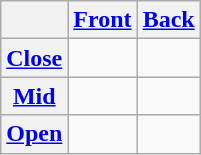<table class="wikitable" style="text-align:center">
<tr>
<th></th>
<th><a href='#'>Front</a></th>
<th><a href='#'>Back</a></th>
</tr>
<tr align="center">
<th><a href='#'>Close</a></th>
<td></td>
<td></td>
</tr>
<tr>
<th><a href='#'>Mid</a></th>
<td></td>
<td></td>
</tr>
<tr align="center">
<th><a href='#'>Open</a></th>
<td></td>
<td></td>
</tr>
</table>
